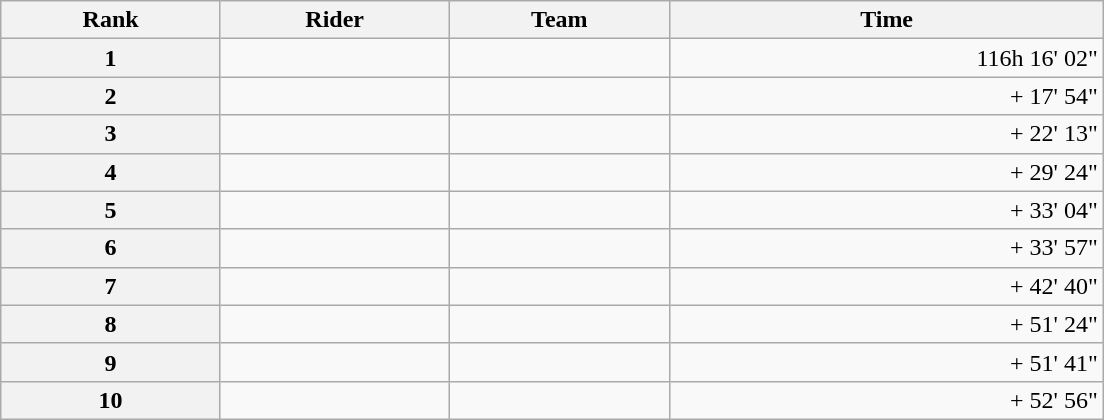<table class="wikitable" style="width:46em;margin-bottom:0;">
<tr>
<th scope="col">Rank</th>
<th scope="col">Rider</th>
<th scope="col">Team</th>
<th scope="col">Time</th>
</tr>
<tr>
<th scope="row">1</th>
<td>   </td>
<td></td>
<td style="text-align:right;">116h 16' 02"</td>
</tr>
<tr>
<th scope="row">2</th>
<td></td>
<td></td>
<td style="text-align:right;">+ 17' 54"</td>
</tr>
<tr>
<th scope="row">3</th>
<td></td>
<td></td>
<td style="text-align:right;">+ 22' 13"</td>
</tr>
<tr>
<th scope="row">4</th>
<td></td>
<td></td>
<td style="text-align:right;">+ 29' 24"</td>
</tr>
<tr>
<th scope="row">5</th>
<td></td>
<td></td>
<td style="text-align:right;">+ 33' 04"</td>
</tr>
<tr>
<th scope="row">6</th>
<td></td>
<td></td>
<td style="text-align:right;">+ 33' 57"</td>
</tr>
<tr>
<th scope="row">7</th>
<td></td>
<td></td>
<td style="text-align:right;">+ 42' 40"</td>
</tr>
<tr>
<th scope="row">8</th>
<td></td>
<td></td>
<td style="text-align:right;">+ 51' 24"</td>
</tr>
<tr>
<th scope="row">9</th>
<td></td>
<td></td>
<td style="text-align:right;">+ 51' 41"</td>
</tr>
<tr>
<th scope="row">10</th>
<td></td>
<td></td>
<td style="text-align:right;">+ 52' 56"</td>
</tr>
</table>
